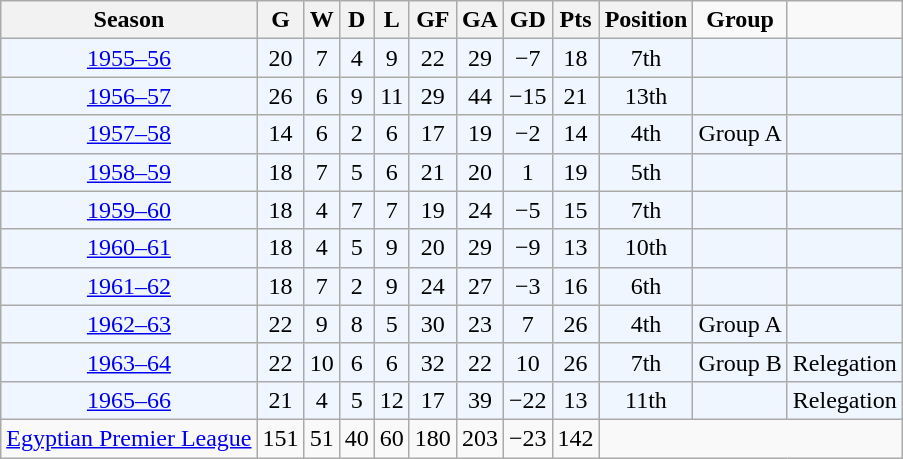<table class="wikitable sortable" style="text-align: center;">
<tr>
<th>Season</th>
<th>G</th>
<th>W</th>
<th>D</th>
<th>L</th>
<th>GF</th>
<th>GA</th>
<th>GD</th>
<th>Pts</th>
<th>Position</th>
<td><strong>Group</strong></td>
<td></td>
</tr>
<tr bgcolor=#f0f6ff>
<td><a href='#'>1955–56</a></td>
<td>20</td>
<td>7</td>
<td>4</td>
<td>9</td>
<td>22</td>
<td>29</td>
<td>−7</td>
<td>18</td>
<td>7th</td>
<td></td>
<td></td>
</tr>
<tr bgcolor=#f0f6ff>
<td><a href='#'>1956–57</a></td>
<td>26</td>
<td>6</td>
<td>9</td>
<td>11</td>
<td>29</td>
<td>44</td>
<td>−15</td>
<td>21</td>
<td>13th</td>
<td></td>
<td></td>
</tr>
<tr bgcolor=#f0f6ff>
<td><a href='#'>1957–58</a></td>
<td>14</td>
<td>6</td>
<td>2</td>
<td>6</td>
<td>17</td>
<td>19</td>
<td>−2</td>
<td>14</td>
<td>4th</td>
<td>Group A</td>
<td></td>
</tr>
<tr bgcolor=#f0f6ff>
<td><a href='#'>1958–59</a></td>
<td>18</td>
<td>7</td>
<td>5</td>
<td>6</td>
<td>21</td>
<td>20</td>
<td>1</td>
<td>19</td>
<td>5th</td>
<td></td>
<td></td>
</tr>
<tr bgcolor=#f0f6ff>
<td><a href='#'>1959–60</a></td>
<td>18</td>
<td>4</td>
<td>7</td>
<td>7</td>
<td>19</td>
<td>24</td>
<td>−5</td>
<td>15</td>
<td>7th</td>
<td></td>
<td></td>
</tr>
<tr bgcolor=#f0f6ff>
<td><a href='#'>1960–61</a></td>
<td>18</td>
<td>4</td>
<td>5</td>
<td>9</td>
<td>20</td>
<td>29</td>
<td>−9</td>
<td>13</td>
<td>10th</td>
<td></td>
<td></td>
</tr>
<tr bgcolor=#f0f6ff>
<td><a href='#'>1961–62</a></td>
<td>18</td>
<td>7</td>
<td>2</td>
<td>9</td>
<td>24</td>
<td>27</td>
<td>−3</td>
<td>16</td>
<td>6th</td>
<td></td>
<td></td>
</tr>
<tr bgcolor=#f0f6ff>
<td><a href='#'>1962–63</a></td>
<td>22</td>
<td>9</td>
<td>8</td>
<td>5</td>
<td>30</td>
<td>23</td>
<td>7</td>
<td>26</td>
<td>4th</td>
<td>Group A</td>
<td></td>
</tr>
<tr bgcolor=#f0f6ff>
<td><a href='#'>1963–64</a></td>
<td>22</td>
<td>10</td>
<td>6</td>
<td>6</td>
<td>32</td>
<td>22</td>
<td>10</td>
<td>26</td>
<td>7th</td>
<td>Group B</td>
<td>Relegation</td>
</tr>
<tr bgcolor=#f0f6ff>
<td><a href='#'>1965–66</a></td>
<td>21</td>
<td>4</td>
<td>5</td>
<td>12</td>
<td>17</td>
<td>39</td>
<td>−22</td>
<td>13</td>
<td>11th</td>
<td></td>
<td>Relegation</td>
</tr>
<tr>
<td><a href='#'>Egyptian Premier League</a></td>
<td>151</td>
<td>51</td>
<td>40</td>
<td>60</td>
<td>180</td>
<td>203</td>
<td>−23</td>
<td>142</td>
</tr>
</table>
